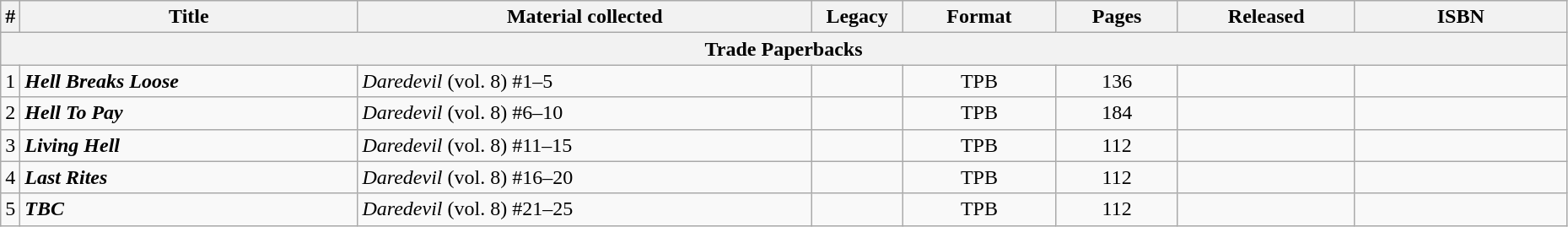<table class="wikitable sortable" width=98%>
<tr>
<th width="4px">#</th>
<th>Title</th>
<th>Material collected</th>
<th style="width: 4em;">Legacy</th>
<th class="unsortable">Format</th>
<th>Pages</th>
<th>Released</th>
<th class="unsortable" style="width: 10em;">ISBN</th>
</tr>
<tr>
<th colspan=8>Trade Paperbacks</th>
</tr>
<tr>
<td>1</td>
<td><strong><em>Hell Breaks Loose</em></strong></td>
<td><em>Daredevil</em> (vol. 8) #1–5</td>
<td></td>
<td style="text-align: center;">TPB</td>
<td style="text-align: center;">136</td>
<td></td>
<td></td>
</tr>
<tr>
<td>2</td>
<td><strong><em>Hell To Pay</em></strong></td>
<td><em>Daredevil</em> (vol. 8) #6–10</td>
<td></td>
<td style="text-align: center;">TPB</td>
<td style="text-align: center;">184</td>
<td></td>
<td></td>
</tr>
<tr>
<td>3</td>
<td><strong><em>Living Hell</em></strong></td>
<td><em>Daredevil</em> (vol. 8) #11–15</td>
<td></td>
<td style="text-align: center;">TPB</td>
<td style="text-align: center;">112</td>
<td></td>
<td></td>
</tr>
<tr>
<td>4</td>
<td><strong><em>Last Rites</em></strong></td>
<td><em>Daredevil</em> (vol. 8) #16–20</td>
<td></td>
<td style="text-align: center;">TPB</td>
<td style="text-align: center;">112</td>
<td></td>
<td></td>
</tr>
<tr>
<td>5</td>
<td><strong><em>TBC</em></strong></td>
<td><em>Daredevil</em> (vol. 8) #21–25</td>
<td></td>
<td style="text-align: center;">TPB</td>
<td style="text-align: center;">112</td>
<td></td>
<td></td>
</tr>
</table>
